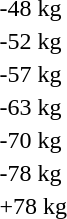<table>
<tr>
<td rowspan=2>-48 kg</td>
<td rowspan=2></td>
<td rowspan=2></td>
<td></td>
</tr>
<tr>
<td></td>
</tr>
<tr>
<td rowspan=2>-52 kg</td>
<td rowspan=2></td>
<td rowspan=2></td>
<td></td>
</tr>
<tr>
<td></td>
</tr>
<tr>
<td rowspan=2>-57 kg</td>
<td rowspan=2></td>
<td rowspan=2></td>
<td></td>
</tr>
<tr>
<td></td>
</tr>
<tr>
<td rowspan=2>-63 kg</td>
<td rowspan=2></td>
<td rowspan=2></td>
<td></td>
</tr>
<tr>
<td></td>
</tr>
<tr>
<td rowspan=2>-70 kg</td>
<td rowspan=2></td>
<td rowspan=2></td>
<td></td>
</tr>
<tr>
<td></td>
</tr>
<tr>
<td rowspan=2>-78 kg</td>
<td rowspan=2></td>
<td rowspan=2></td>
<td></td>
</tr>
<tr>
<td></td>
</tr>
<tr>
<td rowspan=2>+78 kg</td>
<td rowspan=2></td>
<td rowspan=2></td>
<td></td>
</tr>
<tr>
<td></td>
</tr>
</table>
